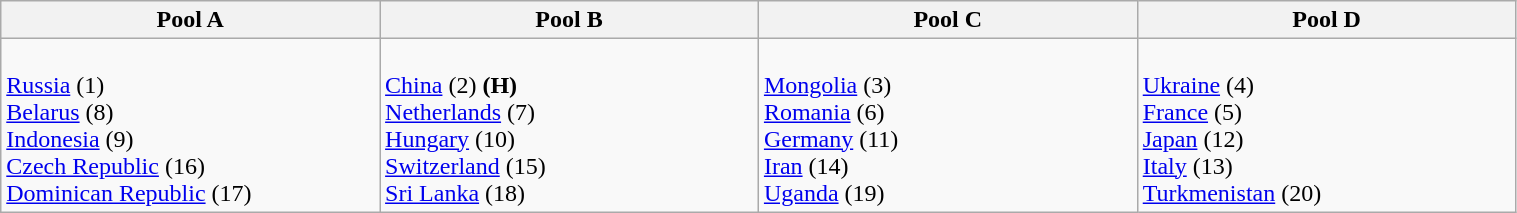<table class="wikitable" width=80%>
<tr>
<th width=25%><strong>Pool A</strong></th>
<th width=25%><strong>Pool B</strong></th>
<th width=25%><strong>Pool C</strong></th>
<th width=25%><strong>Pool D</strong></th>
</tr>
<tr>
<td><br> <a href='#'>Russia</a> (1) <br>
 <a href='#'>Belarus</a> (8) <br>
 <a href='#'>Indonesia</a> (9) <br>
 <a href='#'>Czech Republic</a> (16) <br>
 <a href='#'>Dominican Republic</a> (17) <br></td>
<td><br> <a href='#'>China</a> (2) <strong>(H)</strong> <br>
 <a href='#'>Netherlands</a> (7)<br> 
 <a href='#'>Hungary</a> (10)<br> 
 <a href='#'>Switzerland</a> (15) <br>
 <a href='#'>Sri Lanka</a> (18) <br></td>
<td><br> <a href='#'>Mongolia</a> (3) <br> 
 <a href='#'>Romania</a> (6) <br> 
 <a href='#'>Germany</a> (11) <br> 
 <a href='#'>Iran</a> (14) <br>
 <a href='#'>Uganda</a> (19) <br></td>
<td><br> <a href='#'>Ukraine</a> (4) <br>
 <a href='#'>France</a> (5) <br>
 <a href='#'>Japan</a> (12) <br>
 <a href='#'>Italy</a> (13) <br>
 <a href='#'>Turkmenistan</a> (20) <br></td>
</tr>
</table>
